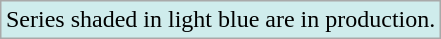<table style="border: 1px solid darkgray; background: #CFECEC">
<tr>
<td>Series shaded in light blue are in production.</td>
</tr>
</table>
